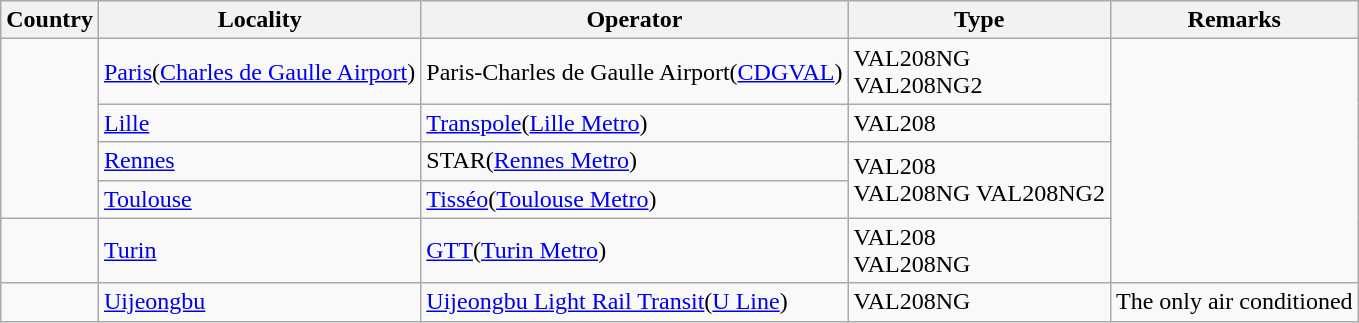<table class="wikitable">
<tr>
<th>Country</th>
<th>Locality</th>
<th>Operator</th>
<th>Type</th>
<th>Remarks</th>
</tr>
<tr>
<td rowspan="4"></td>
<td><a href='#'>Paris</a>(<a href='#'>Charles de Gaulle Airport</a>)</td>
<td>Paris-Charles de Gaulle Airport(<a href='#'>CDGVAL</a>)</td>
<td>VAL208NG<br>VAL208NG2</td>
<td rowspan="5"></td>
</tr>
<tr>
<td><a href='#'>Lille</a></td>
<td><a href='#'>Transpole</a>(<a href='#'>Lille Metro</a>)</td>
<td>VAL208</td>
</tr>
<tr>
<td><a href='#'>Rennes</a></td>
<td>STAR(<a href='#'>Rennes Metro</a>)</td>
<td rowspan="2">VAL208<br>VAL208NG
VAL208NG2</td>
</tr>
<tr>
<td><a href='#'>Toulouse</a></td>
<td><a href='#'>Tisséo</a>(<a href='#'>Toulouse Metro</a>)</td>
</tr>
<tr>
<td></td>
<td><a href='#'>Turin</a></td>
<td><a href='#'>GTT</a>(<a href='#'>Turin Metro</a>)</td>
<td>VAL208<br>VAL208NG</td>
</tr>
<tr>
<td></td>
<td><a href='#'>Uijeongbu</a></td>
<td><a href='#'>Uijeongbu Light Rail Transit</a>(<a href='#'>U Line</a>)</td>
<td>VAL208NG</td>
<td>The only air conditioned</td>
</tr>
</table>
